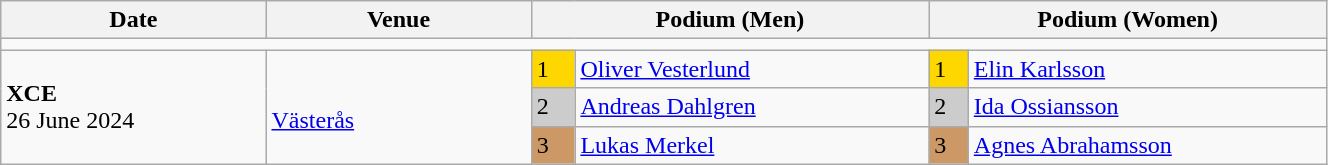<table class="wikitable" width=70%>
<tr>
<th>Date</th>
<th width=20%>Venue</th>
<th colspan=2 width=30%>Podium (Men)</th>
<th colspan=2 width=30%>Podium (Women)</th>
</tr>
<tr>
<td colspan=6></td>
</tr>
<tr>
<td rowspan=3><strong>XCE</strong> <br> 26 June 2024</td>
<td rowspan=3><br><a href='#'>Västerås</a></td>
<td bgcolor=FFD700>1</td>
<td><a href='#'>Oliver Vesterlund</a></td>
<td bgcolor=FFD700>1</td>
<td><a href='#'>Elin Karlsson</a></td>
</tr>
<tr>
<td bgcolor=CCCCCC>2</td>
<td><a href='#'>Andreas Dahlgren</a></td>
<td bgcolor=CCCCCC>2</td>
<td><a href='#'>Ida Ossiansson</a></td>
</tr>
<tr>
<td bgcolor=CC9966>3</td>
<td><a href='#'>Lukas Merkel</a></td>
<td bgcolor=CC9966>3</td>
<td><a href='#'>Agnes Abrahamsson</a></td>
</tr>
</table>
